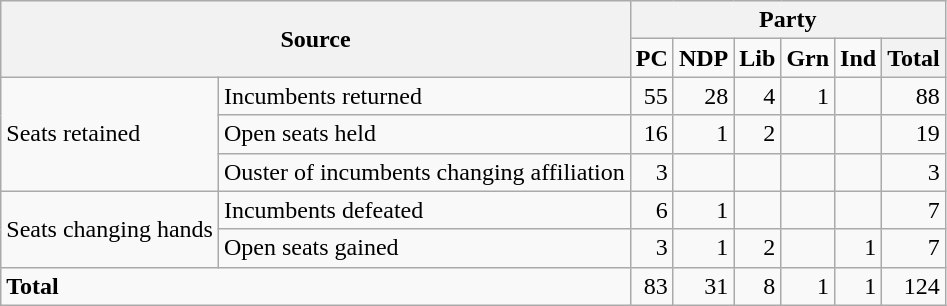<table class="wikitable" style="text-align:right;">
<tr>
<th colspan="2" rowspan="2">Source</th>
<th colspan="6">Party</th>
</tr>
<tr>
<td><strong>PC</strong></td>
<td><strong>NDP</strong></td>
<td><strong>Lib</strong></td>
<td><strong>Grn</strong></td>
<td><strong>Ind</strong></td>
<th>Total</th>
</tr>
<tr>
<td rowspan="3" style="text-align:left;">Seats retained</td>
<td style="text-align:left;">Incumbents returned</td>
<td>55</td>
<td>28</td>
<td>4</td>
<td>1</td>
<td></td>
<td>88</td>
</tr>
<tr>
<td style="text-align:left;">Open seats held</td>
<td>16</td>
<td>1</td>
<td>2</td>
<td></td>
<td></td>
<td>19</td>
</tr>
<tr>
<td style="text-align:left;">Ouster of incumbents changing affiliation</td>
<td>3</td>
<td></td>
<td></td>
<td></td>
<td></td>
<td>3</td>
</tr>
<tr>
<td rowspan="2" style="text-align:left;">Seats changing hands</td>
<td style="text-align:left;">Incumbents defeated</td>
<td>6</td>
<td>1</td>
<td></td>
<td></td>
<td></td>
<td>7</td>
</tr>
<tr>
<td style="text-align:left;">Open seats gained</td>
<td>3</td>
<td>1</td>
<td>2</td>
<td></td>
<td>1</td>
<td>7</td>
</tr>
<tr>
<td colspan="2" style="text-align:left;"><strong>Total</strong></td>
<td>83</td>
<td>31</td>
<td>8</td>
<td>1</td>
<td>1</td>
<td>124</td>
</tr>
</table>
